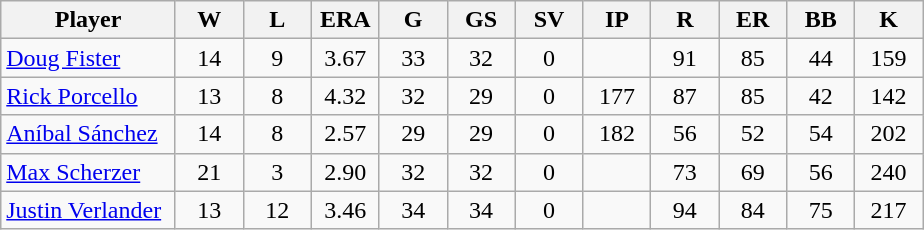<table class="wikitable sortable" style="text-align:center">
<tr>
<th bgcolor="#DDDDFF" width="18%">Player</th>
<th bgcolor="#DDDDFF" width="7%">W</th>
<th bgcolor="#DDDDFF" width="7%">L</th>
<th bgcolor="#DDDDFF" width="7%">ERA</th>
<th bgcolor="#DDDDFF" width="7%">G</th>
<th bgcolor="#DDDDFF" width="7%">GS</th>
<th bgcolor="#DDDDFF" width="7%">SV</th>
<th bgcolor="#DDDDFF" width="7%">IP</th>
<th bgcolor="#DDDDFF" width="7%">R</th>
<th bgcolor="#DDDDFF" width="7%">ER</th>
<th bgcolor="#DDDDFF" width="7%">BB</th>
<th bgcolor="#DDDDFF" width="7%">K</th>
</tr>
<tr>
<td align=left><a href='#'>Doug Fister</a></td>
<td>14</td>
<td>9</td>
<td>3.67</td>
<td>33</td>
<td>32</td>
<td>0</td>
<td></td>
<td>91</td>
<td>85</td>
<td>44</td>
<td>159</td>
</tr>
<tr>
<td align=left><a href='#'>Rick Porcello</a></td>
<td>13</td>
<td>8</td>
<td>4.32</td>
<td>32</td>
<td>29</td>
<td>0</td>
<td>177</td>
<td>87</td>
<td>85</td>
<td>42</td>
<td>142</td>
</tr>
<tr>
<td align=left><a href='#'>Aníbal Sánchez</a></td>
<td>14</td>
<td>8</td>
<td>2.57</td>
<td>29</td>
<td>29</td>
<td>0</td>
<td>182</td>
<td>56</td>
<td>52</td>
<td>54</td>
<td>202</td>
</tr>
<tr>
<td align=left><a href='#'>Max Scherzer</a></td>
<td>21</td>
<td>3</td>
<td>2.90</td>
<td>32</td>
<td>32</td>
<td>0</td>
<td></td>
<td>73</td>
<td>69</td>
<td>56</td>
<td>240</td>
</tr>
<tr>
<td align=left><a href='#'>Justin Verlander</a></td>
<td>13</td>
<td>12</td>
<td>3.46</td>
<td>34</td>
<td>34</td>
<td>0</td>
<td></td>
<td>94</td>
<td>84</td>
<td>75</td>
<td>217</td>
</tr>
</table>
